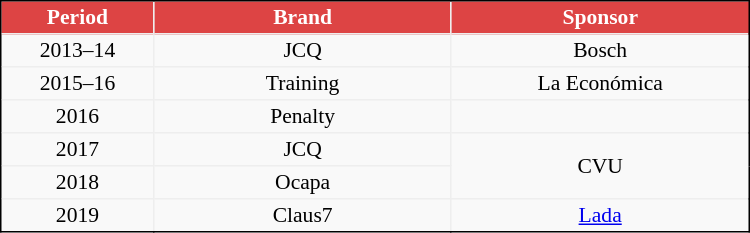<table class="unsortable" align=center border=1 width=500 cellpadding="2" cellspacing="0" style="background: #F9F9F9; border: 1px solid; border-collapse: collapse; font-size: 90%; text-align: center;">
<tr align=center style="background:#DD4444; color:#FFFFFF;">
<th width=100>Period</th>
<th width=200>Brand</th>
<th width=200>Sponsor</th>
</tr>
<tr>
<td>2013–14</td>
<td rowspan=1>JCQ</td>
<td rowspan=1>Bosch</td>
</tr>
<tr>
<td>2015–16</td>
<td rowspan=1>Training</td>
<td rowspan=1>La Económica</td>
</tr>
<tr>
<td>2016</td>
<td rowspan=1>Penalty</td>
<td rowspan=1></td>
</tr>
<tr>
<td>2017</td>
<td rowspan=1>JCQ</td>
<td rowspan=2>CVU</td>
</tr>
<tr>
<td>2018</td>
<td rowspan=1>Ocapa</td>
</tr>
<tr>
<td>2019</td>
<td rowspan=1>Claus7</td>
<td rowspan=1><a href='#'>Lada</a></td>
</tr>
</table>
